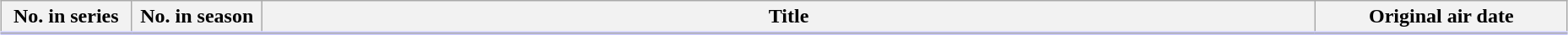<table class="wikitable" style="width:98%; margin:auto; background:#FFF;">
<tr style="border-bottom: 3px solid #CCF">
<th style="width:6em;">No. in series</th>
<th style="width:6em;">No. in season</th>
<th>Title</th>
<th style="width:12em;">Original air date</th>
</tr>
<tr>
</tr>
</table>
